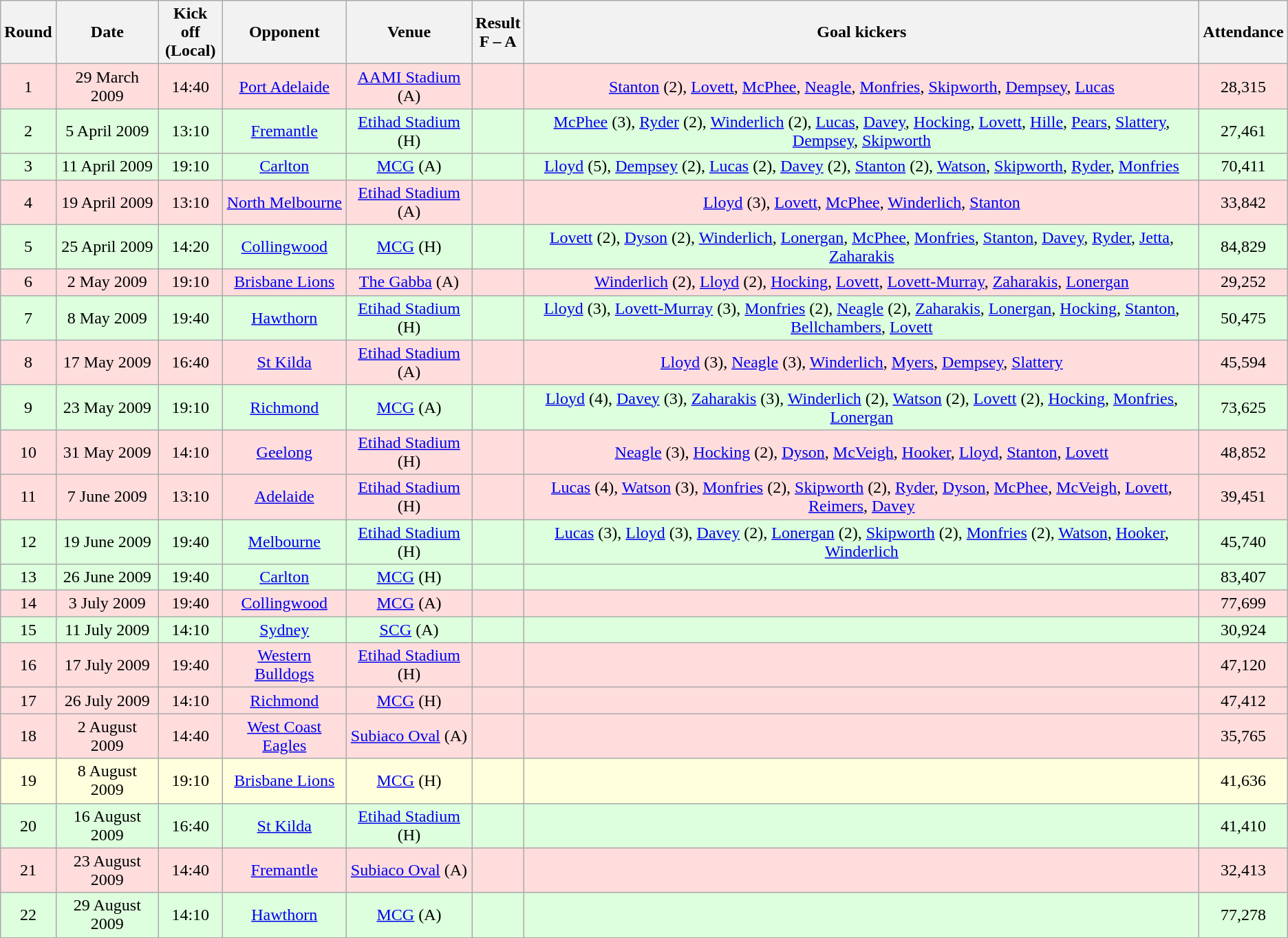<table class="wikitable" style="text-align:center">
<tr>
<th>Round</th>
<th>Date</th>
<th>Kick off<br>(Local)</th>
<th>Opponent</th>
<th>Venue</th>
<th>Result<br>F – A</th>
<th>Goal kickers</th>
<th>Attendance</th>
</tr>
<tr style="background:#fdd;">
<td>1</td>
<td>29 March 2009</td>
<td>14:40</td>
<td><a href='#'>Port Adelaide</a></td>
<td><a href='#'>AAMI Stadium</a> (A)</td>
<td></td>
<td><a href='#'>Stanton</a> (2), <a href='#'>Lovett</a>, <a href='#'>McPhee</a>, <a href='#'>Neagle</a>, <a href='#'>Monfries</a>, <a href='#'>Skipworth</a>, <a href='#'>Dempsey</a>, <a href='#'>Lucas</a></td>
<td>28,315</td>
</tr>
<tr style="background:#dfd;">
<td>2</td>
<td>5 April 2009</td>
<td>13:10</td>
<td><a href='#'>Fremantle</a></td>
<td><a href='#'>Etihad Stadium</a> (H)</td>
<td></td>
<td><a href='#'>McPhee</a> (3), <a href='#'>Ryder</a> (2), <a href='#'>Winderlich</a> (2), <a href='#'>Lucas</a>, <a href='#'>Davey</a>, <a href='#'>Hocking</a>, <a href='#'>Lovett</a>, <a href='#'>Hille</a>, <a href='#'>Pears</a>, <a href='#'>Slattery</a>, <a href='#'>Dempsey</a>, <a href='#'>Skipworth</a></td>
<td>27,461</td>
</tr>
<tr style="background:#dfd;">
<td>3</td>
<td>11 April 2009</td>
<td>19:10</td>
<td><a href='#'>Carlton</a></td>
<td><a href='#'>MCG</a> (A)</td>
<td></td>
<td><a href='#'>Lloyd</a> (5), <a href='#'>Dempsey</a> (2), <a href='#'>Lucas</a> (2), <a href='#'>Davey</a> (2), <a href='#'>Stanton</a> (2), <a href='#'>Watson</a>, <a href='#'>Skipworth</a>, <a href='#'>Ryder</a>, <a href='#'>Monfries</a></td>
<td>70,411</td>
</tr>
<tr style="background:#fdd;">
<td>4</td>
<td>19 April 2009</td>
<td>13:10</td>
<td><a href='#'>North Melbourne</a></td>
<td><a href='#'>Etihad Stadium</a> (A)</td>
<td></td>
<td><a href='#'>Lloyd</a> (3), <a href='#'>Lovett</a>, <a href='#'>McPhee</a>, <a href='#'>Winderlich</a>, <a href='#'>Stanton</a></td>
<td>33,842</td>
</tr>
<tr style="background:#dfd;">
<td>5</td>
<td>25 April 2009</td>
<td>14:20</td>
<td><a href='#'>Collingwood</a></td>
<td><a href='#'>MCG</a> (H)</td>
<td></td>
<td><a href='#'>Lovett</a> (2), <a href='#'>Dyson</a> (2), <a href='#'>Winderlich</a>, <a href='#'>Lonergan</a>, <a href='#'>McPhee</a>, <a href='#'>Monfries</a>, <a href='#'>Stanton</a>, <a href='#'>Davey</a>, <a href='#'>Ryder</a>, <a href='#'>Jetta</a>, <a href='#'>Zaharakis</a></td>
<td>84,829</td>
</tr>
<tr style="background:#fdd;">
<td>6</td>
<td>2 May 2009</td>
<td>19:10</td>
<td><a href='#'>Brisbane Lions</a></td>
<td><a href='#'>The Gabba</a> (A)</td>
<td></td>
<td><a href='#'>Winderlich</a> (2), <a href='#'>Lloyd</a> (2), <a href='#'>Hocking</a>, <a href='#'>Lovett</a>, <a href='#'>Lovett-Murray</a>, <a href='#'>Zaharakis</a>, <a href='#'>Lonergan</a></td>
<td>29,252</td>
</tr>
<tr style="background:#dfd;">
<td>7</td>
<td>8 May 2009</td>
<td>19:40</td>
<td><a href='#'>Hawthorn</a></td>
<td><a href='#'>Etihad Stadium</a> (H)</td>
<td></td>
<td><a href='#'>Lloyd</a> (3), <a href='#'>Lovett-Murray</a> (3), <a href='#'>Monfries</a> (2), <a href='#'>Neagle</a> (2), <a href='#'>Zaharakis</a>, <a href='#'>Lonergan</a>, <a href='#'>Hocking</a>, <a href='#'>Stanton</a>, <a href='#'>Bellchambers</a>, <a href='#'>Lovett</a></td>
<td>50,475</td>
</tr>
<tr style="background:#fdd;">
<td>8</td>
<td>17 May 2009</td>
<td>16:40</td>
<td><a href='#'>St Kilda</a></td>
<td><a href='#'>Etihad Stadium</a> (A)</td>
<td></td>
<td><a href='#'>Lloyd</a> (3), <a href='#'>Neagle</a> (3), <a href='#'>Winderlich</a>, <a href='#'>Myers</a>, <a href='#'>Dempsey</a>, <a href='#'>Slattery</a></td>
<td>45,594</td>
</tr>
<tr style="background:#dfd;">
<td>9</td>
<td>23 May 2009</td>
<td>19:10</td>
<td><a href='#'>Richmond</a></td>
<td><a href='#'>MCG</a> (A)</td>
<td></td>
<td><a href='#'>Lloyd</a> (4), <a href='#'>Davey</a> (3), <a href='#'>Zaharakis</a> (3), <a href='#'>Winderlich</a> (2), <a href='#'>Watson</a> (2), <a href='#'>Lovett</a> (2), <a href='#'>Hocking</a>, <a href='#'>Monfries</a>, <a href='#'>Lonergan</a></td>
<td>73,625</td>
</tr>
<tr style="background:#fdd;">
<td>10</td>
<td>31 May 2009</td>
<td>14:10</td>
<td><a href='#'>Geelong</a></td>
<td><a href='#'>Etihad Stadium</a> (H)</td>
<td></td>
<td><a href='#'>Neagle</a> (3), <a href='#'>Hocking</a> (2), <a href='#'>Dyson</a>, <a href='#'>McVeigh</a>, <a href='#'>Hooker</a>, <a href='#'>Lloyd</a>, <a href='#'>Stanton</a>, <a href='#'>Lovett</a></td>
<td>48,852</td>
</tr>
<tr style="background:#fdd;">
<td>11</td>
<td>7 June 2009</td>
<td>13:10</td>
<td><a href='#'>Adelaide</a></td>
<td><a href='#'>Etihad Stadium</a> (H)</td>
<td></td>
<td><a href='#'>Lucas</a> (4), <a href='#'>Watson</a> (3), <a href='#'>Monfries</a> (2), <a href='#'>Skipworth</a> (2), <a href='#'>Ryder</a>, <a href='#'>Dyson</a>, <a href='#'>McPhee</a>, <a href='#'>McVeigh</a>, <a href='#'>Lovett</a>, <a href='#'>Reimers</a>, <a href='#'>Davey</a></td>
<td>39,451</td>
</tr>
<tr style="background:#dfd;">
<td>12</td>
<td>19 June 2009</td>
<td>19:40</td>
<td><a href='#'>Melbourne</a></td>
<td><a href='#'>Etihad Stadium</a> (H)</td>
<td></td>
<td><a href='#'>Lucas</a> (3), <a href='#'>Lloyd</a> (3), <a href='#'>Davey</a> (2), <a href='#'>Lonergan</a> (2), <a href='#'>Skipworth</a> (2), <a href='#'>Monfries</a> (2), <a href='#'>Watson</a>, <a href='#'>Hooker</a>, <a href='#'>Winderlich</a></td>
<td>45,740</td>
</tr>
<tr style="background:#dfd;">
<td>13</td>
<td>26 June 2009</td>
<td>19:40</td>
<td><a href='#'>Carlton</a></td>
<td><a href='#'>MCG</a> (H)</td>
<td></td>
<td></td>
<td>83,407</td>
</tr>
<tr style="background:#fdd;">
<td>14</td>
<td>3 July 2009</td>
<td>19:40</td>
<td><a href='#'>Collingwood</a></td>
<td><a href='#'>MCG</a> (A)</td>
<td></td>
<td></td>
<td>77,699</td>
</tr>
<tr style="background:#dfd;">
<td>15</td>
<td>11 July 2009</td>
<td>14:10</td>
<td><a href='#'>Sydney</a></td>
<td><a href='#'>SCG</a> (A)</td>
<td></td>
<td></td>
<td>30,924</td>
</tr>
<tr style="background:#fdd;">
<td>16</td>
<td>17 July 2009</td>
<td>19:40</td>
<td><a href='#'>Western Bulldogs</a></td>
<td><a href='#'>Etihad Stadium</a> (H)</td>
<td></td>
<td></td>
<td>47,120</td>
</tr>
<tr style="background:#fdd;">
<td>17</td>
<td>26 July 2009</td>
<td>14:10</td>
<td><a href='#'>Richmond</a></td>
<td><a href='#'>MCG</a> (H)</td>
<td></td>
<td></td>
<td>47,412</td>
</tr>
<tr style="background:#fdd;">
<td>18</td>
<td>2 August 2009</td>
<td>14:40</td>
<td><a href='#'>West Coast Eagles</a></td>
<td><a href='#'>Subiaco Oval</a> (A)</td>
<td></td>
<td></td>
<td>35,765</td>
</tr>
<tr style="background:#ffd;">
<td>19</td>
<td>8 August 2009</td>
<td>19:10</td>
<td><a href='#'>Brisbane Lions</a></td>
<td><a href='#'>MCG</a> (H)</td>
<td></td>
<td></td>
<td>41,636</td>
</tr>
<tr style="background:#dfd;">
<td>20</td>
<td>16 August 2009</td>
<td>16:40</td>
<td><a href='#'>St Kilda</a></td>
<td><a href='#'>Etihad Stadium</a> (H)</td>
<td></td>
<td></td>
<td>41,410</td>
</tr>
<tr style="background:#fdd;">
<td>21</td>
<td>23 August 2009</td>
<td>14:40</td>
<td><a href='#'>Fremantle</a></td>
<td><a href='#'>Subiaco Oval</a> (A)</td>
<td></td>
<td></td>
<td>32,413</td>
</tr>
<tr style="background:#dfd;">
<td>22</td>
<td>29 August 2009</td>
<td>14:10</td>
<td><a href='#'>Hawthorn</a></td>
<td><a href='#'>MCG</a> (A)</td>
<td></td>
<td></td>
<td>77,278</td>
</tr>
</table>
